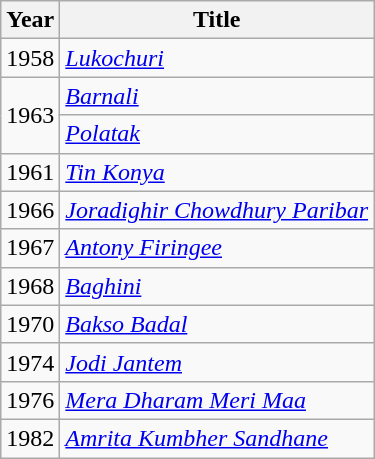<table class="wikitable">
<tr>
<th>Year</th>
<th>Title</th>
</tr>
<tr>
<td>1958</td>
<td><em><a href='#'>Lukochuri</a></em></td>
</tr>
<tr>
<td rowspan=2>1963</td>
<td><em><a href='#'>Barnali</a></em></td>
</tr>
<tr>
<td><em><a href='#'>Polatak</a></em></td>
</tr>
<tr>
<td>1961</td>
<td><em><a href='#'>Tin Konya</a></em></td>
</tr>
<tr>
<td>1966</td>
<td><em><a href='#'>Joradighir Chowdhury Paribar</a></em></td>
</tr>
<tr>
<td>1967</td>
<td><em><a href='#'>Antony Firingee</a></em></td>
</tr>
<tr>
<td>1968</td>
<td><em><a href='#'>Baghini</a></em></td>
</tr>
<tr>
<td>1970</td>
<td><em><a href='#'>Bakso Badal</a></em></td>
</tr>
<tr>
<td>1974</td>
<td><em><a href='#'>Jodi Jantem</a></em></td>
</tr>
<tr>
<td>1976</td>
<td><em><a href='#'>Mera Dharam Meri Maa</a></em></td>
</tr>
<tr>
<td>1982</td>
<td><em><a href='#'>Amrita Kumbher Sandhane</a></em></td>
</tr>
</table>
